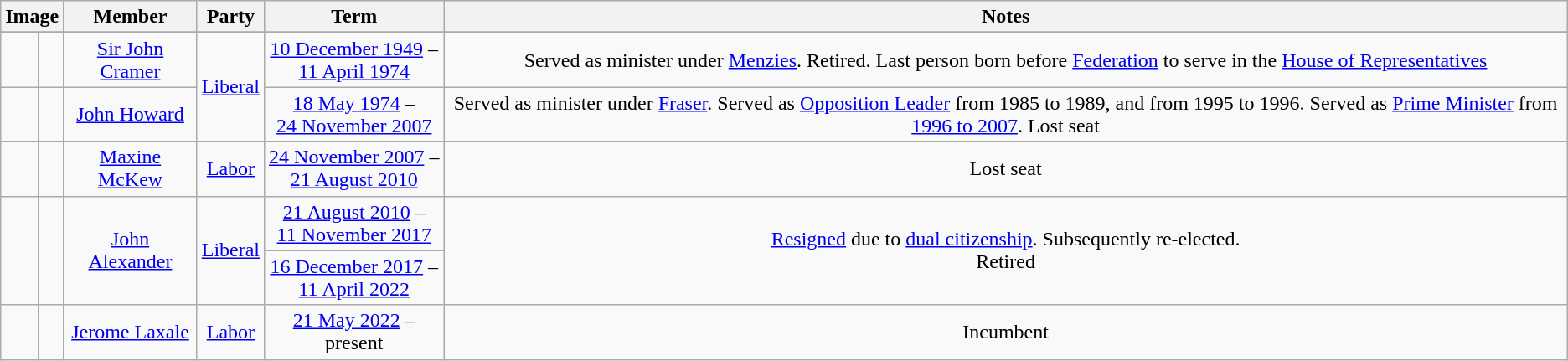<table class="wikitable" style="text-align:center">
<tr>
<th colspan=2>Image</th>
<th>Member</th>
<th>Party</th>
<th>Term</th>
<th>Notes</th>
</tr>
<tr>
</tr>
<tr>
<td> </td>
<td></td>
<td><a href='#'>Sir John Cramer</a><br></td>
<td rowspan="2"><a href='#'>Liberal</a></td>
<td nowrap><a href='#'>10 December 1949</a> –<br><a href='#'>11 April 1974</a></td>
<td>Served as minister under <a href='#'>Menzies</a>. Retired. Last person born before <a href='#'>Federation</a> to serve in the <a href='#'>House of Representatives</a></td>
</tr>
<tr>
<td> </td>
<td></td>
<td><a href='#'>John Howard</a><br></td>
<td nowrap><a href='#'>18 May 1974</a> –<br><a href='#'>24 November 2007</a></td>
<td>Served as minister under <a href='#'>Fraser</a>. Served as <a href='#'>Opposition Leader</a> from 1985 to 1989, and from 1995 to 1996. Served as <a href='#'>Prime Minister</a> from <a href='#'>1996 to 2007</a>. Lost seat</td>
</tr>
<tr>
<td> </td>
<td></td>
<td><a href='#'>Maxine McKew</a><br></td>
<td><a href='#'>Labor</a></td>
<td nowrap><a href='#'>24 November 2007</a> –<br><a href='#'>21 August 2010</a></td>
<td>Lost seat</td>
</tr>
<tr>
<td rowspan=2; > </td>
<td rowspan=2></td>
<td rowspan=2><a href='#'>John Alexander</a><br></td>
<td rowspan=2><a href='#'>Liberal</a></td>
<td nowrap><a href='#'>21 August 2010</a> –<br><a href='#'>11 November 2017</a></td>
<td rowspan=2><a href='#'>Resigned</a> due to <a href='#'>dual citizenship</a>. Subsequently re-elected. <br> Retired</td>
</tr>
<tr>
<td nowrap><a href='#'>16 December 2017</a> –<br><a href='#'>11 April 2022</a></td>
</tr>
<tr>
<td> </td>
<td></td>
<td><a href='#'>Jerome Laxale</a><br></td>
<td><a href='#'>Labor</a></td>
<td nowrap><a href='#'>21 May 2022</a> –<br>present</td>
<td>Incumbent</td>
</tr>
</table>
